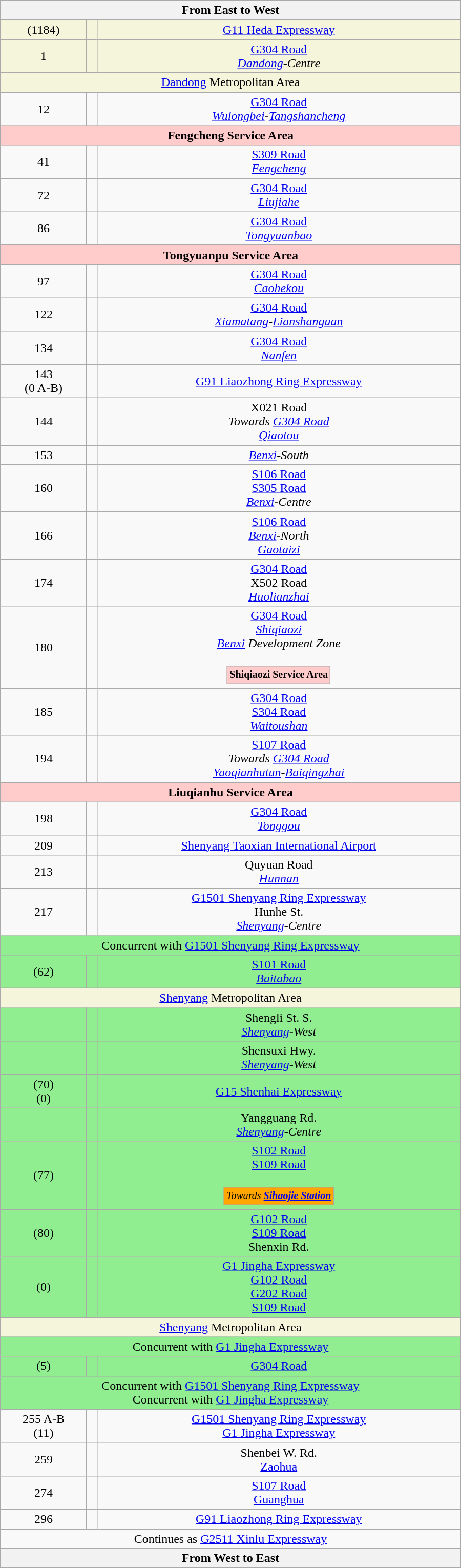<table class="wikitable" style="text-align:center" width="600px">
<tr>
<th text-align="center" colspan="3"> From East to West </th>
</tr>
<tr style="background:#f5f5dc;">
<td>(1184)</td>
<td><br></td>
<td> <a href='#'>G11 Heda Expressway</a></td>
</tr>
<tr style="background:#f5f5dc;">
<td>1</td>
<td></td>
<td> <a href='#'>G304 Road</a><br><em><a href='#'>Dandong</a>-Centre</em></td>
</tr>
<tr style="background:#f5f5dc;">
<td colspan="7"> <a href='#'>Dandong</a> Metropolitan Area </td>
</tr>
<tr>
<td>12</td>
<td></td>
<td> <a href='#'>G304 Road</a><br><em><a href='#'>Wulongbei</a>-<a href='#'>Tangshancheng</a></em></td>
</tr>
<tr style="background:#ffcbcb;">
<td colspan="7"> <strong>Fengcheng Service Area</strong></td>
</tr>
<tr>
<td>41</td>
<td></td>
<td> <a href='#'>S309 Road</a><br><em><a href='#'>Fengcheng</a></em></td>
</tr>
<tr>
<td>72</td>
<td></td>
<td> <a href='#'>G304 Road</a><br><em><a href='#'>Liujiahe</a></em></td>
</tr>
<tr>
<td>86</td>
<td></td>
<td> <a href='#'>G304 Road</a><br><em><a href='#'>Tongyuanbao</a></em></td>
</tr>
<tr style="background:#ffcbcb;">
<td colspan="7"> <strong>Tongyuanpu Service Area</strong></td>
</tr>
<tr>
<td>97</td>
<td></td>
<td> <a href='#'>G304 Road</a><br><em><a href='#'>Caohekou</a></em></td>
</tr>
<tr>
<td>122</td>
<td></td>
<td> <a href='#'>G304 Road</a><br><em><a href='#'>Xiamatang</a>-<a href='#'>Lianshanguan</a></em></td>
</tr>
<tr>
<td>134</td>
<td></td>
<td> <a href='#'>G304 Road</a><br><em><a href='#'>Nanfen</a></em></td>
</tr>
<tr>
<td>143 <br> (0 A-B)</td>
<td></td>
<td> <a href='#'>G91 Liaozhong Ring Expressway</a></td>
</tr>
<tr>
<td>144</td>
<td></td>
<td> X021 Road<br><em>Towards  <a href='#'>G304 Road</a></em><br><em><a href='#'>Qiaotou</a></em></td>
</tr>
<tr>
<td>153</td>
<td></td>
<td><em><a href='#'>Benxi</a>-South</em></td>
</tr>
<tr>
<td>160</td>
<td></td>
<td> <a href='#'>S106 Road</a><br> <a href='#'>S305 Road</a><br><em><a href='#'>Benxi</a>-Centre</em></td>
</tr>
<tr>
<td>166</td>
<td></td>
<td> <a href='#'>S106 Road</a><br><em><a href='#'>Benxi</a>-North</em><br><em><a href='#'>Gaotaizi</a></em></td>
</tr>
<tr>
<td>174</td>
<td></td>
<td> <a href='#'>G304 Road</a><br> X502 Road<br><em><a href='#'>Huolianzhai</a></em></td>
</tr>
<tr align="center">
<td>180</td>
<td></td>
<td> <a href='#'>G304 Road</a><br><em><a href='#'>Shiqiaozi</a></em><br><em><a href='#'>Benxi</a> Development Zone</em><br><br><table border=0>
<tr size=40>
<td bgcolor="#ffcbcb" style="font-size: 10pt; color: "black"" align=center> <strong>Shiqiaozi Service Area</strong></td>
</tr>
</table>
</td>
</tr>
<tr>
<td>185</td>
<td></td>
<td> <a href='#'>G304 Road</a><br> <a href='#'>S304 Road</a><br><em><a href='#'>Waitoushan</a></em></td>
</tr>
<tr>
<td>194</td>
<td></td>
<td> <a href='#'>S107 Road</a><br><em>Towards  <a href='#'>G304 Road</a></em><br><em><a href='#'>Yaoqianhutun</a>-<a href='#'>Baiqingzhai</a></em></td>
</tr>
<tr style="background:#ffcbcb;">
<td colspan="7"> <strong>Liuqianhu Service Area</strong></td>
</tr>
<tr>
<td>198</td>
<td></td>
<td> <a href='#'>G304 Road</a><br><em><a href='#'>Tonggou</a></em></td>
</tr>
<tr>
<td>209</td>
<td></td>
<td> <a href='#'>Shenyang Taoxian International Airport</a></td>
</tr>
<tr>
<td>213</td>
<td></td>
<td>Quyuan Road<br><em><a href='#'>Hunnan</a></em></td>
</tr>
<tr>
<td>217</td>
<td></td>
<td> <a href='#'>G1501 Shenyang Ring Expressway</a><br>Hunhe St.<br><em><a href='#'>Shenyang</a>-Centre</em></td>
</tr>
<tr style="background:#90EE90;">
<td colspan="7" align="center"> Concurrent with  <a href='#'>G1501 Shenyang Ring Expressway</a></td>
</tr>
<tr style="background:#90EE90;">
<td>(62)</td>
<td></td>
<td> <a href='#'>S101 Road</a><br><em><a href='#'>Baitabao</a></em></td>
</tr>
<tr>
<td colspan="7" align="center" bgcolor="#F5 F5 DC"> <a href='#'>Shenyang</a> Metropolitan Area </td>
</tr>
<tr style="background:#90EE90;">
<td></td>
<td></td>
<td>Shengli St. S.<br><em><a href='#'>Shenyang</a>-West</em></td>
</tr>
<tr style="background:#90EE90;">
<td></td>
<td></td>
<td>Shensuxi Hwy.<br><em><a href='#'>Shenyang</a>-West</em></td>
</tr>
<tr style="background:#90EE90;">
<td>(70)<br>(0)</td>
<td></td>
<td> <a href='#'>G15 Shenhai Expressway</a></td>
</tr>
<tr style="background:#90EE90;">
<td></td>
<td></td>
<td>Yangguang Rd.<br><em><a href='#'>Shenyang</a>-Centre</em></td>
</tr>
<tr align="center" style="background:#90EE90;">
<td>(77)</td>
<td></td>
<td> <a href='#'>S102 Road</a><br> <a href='#'>S109 Road</a><br><br><table border=0>
<tr size=40>
<td bgcolor="#FF A5 00" style="font-size: 10pt; color: "#000000"" align=center><em>Towards <strong><a href='#'><span>Sihaojie Station</span></a><strong><em></td>
</tr>
</table>
</td>
</tr>
<tr style="background:#90EE90;">
<td>(80)</td>
<td></td>
<td> <a href='#'>G102 Road</a><br> <a href='#'>S109 Road</a><br>Shenxin Rd.</td>
</tr>
<tr style="background:#90EE90;">
<td>(0)</td>
<td></td>
<td> <a href='#'>G1 Jingha Expressway</a><br> <a href='#'>G102 Road</a><br> <a href='#'>G202 Road</a><br> <a href='#'>S109 Road</a></td>
</tr>
<tr>
<td colspan="7" align="center" bgcolor="#F5 F5 DC"> <a href='#'>Shenyang</a> Metropolitan Area </td>
</tr>
<tr>
<td colspan="7" align="center" bgcolor="#90 EE 90"> Concurrent with  <a href='#'>G1 Jingha Expressway</a></td>
</tr>
<tr>
<td align="center" bgcolor="#90 EE 90">(5)</td>
<td align="center" bgcolor="#90 EE 90"></td>
<td align="center" bgcolor="#90 EE 90"> <a href='#'>G304 Road</a></td>
</tr>
<tr>
<td colspan="7" align="center" bgcolor="#90 EE 90"> Concurrent with  <a href='#'>G1501 Shenyang Ring Expressway</a> <br>Concurrent with  <a href='#'>G1 Jingha Expressway</a></td>
</tr>
<tr>
<td>255 A-B<br>(11)</td>
<td></td>
<td> <a href='#'>G1501 Shenyang Ring Expressway</a> <br> <a href='#'>G1 Jingha Expressway</a></td>
</tr>
<tr>
<td>259</td>
<td></td>
<td>Shenbei W. Rd.<br></em><a href='#'>Zaohua</a><em></td>
</tr>
<tr>
<td>274</td>
<td></td>
<td> <a href='#'>S107 Road</a><br></em><a href='#'>Guanghua</a><em></td>
</tr>
<tr>
<td>296</td>
<td><br></td>
<td> <a href='#'>G91 Liaozhong Ring Expressway</a></td>
</tr>
<tr>
<td colspan="7" align="center"></em>Continues as  <a href='#'>G2511 Xinlu Expressway</a><em></td>
</tr>
<tr>
<th text-align="center" colspan="3"> From West to East </th>
</tr>
</table>
